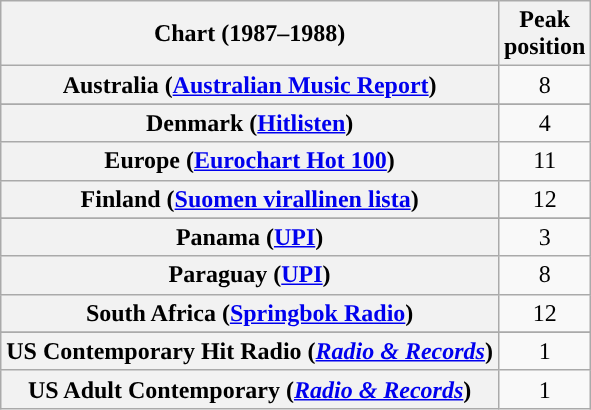<table class="wikitable sortable plainrowheaders" style="text-align:center">
<tr>
<th scope="col">Chart (1987–1988)</th>
<th scope="col">Peak<br>position</th>
</tr>
<tr>
<th scope="row">Australia (<a href='#'>Australian Music Report</a>)</th>
<td>8</td>
</tr>
<tr>
</tr>
<tr>
</tr>
<tr>
</tr>
<tr>
<th scope="row">Denmark (<a href='#'>Hitlisten</a>)</th>
<td>4</td>
</tr>
<tr>
<th scope="row">Europe (<a href='#'>Eurochart Hot 100</a>)</th>
<td>11</td>
</tr>
<tr>
<th scope="row">Finland (<a href='#'>Suomen virallinen lista</a>)</th>
<td>12</td>
</tr>
<tr>
</tr>
<tr>
</tr>
<tr>
</tr>
<tr>
</tr>
<tr>
<th scope="row">Panama (<a href='#'>UPI</a>)</th>
<td>3</td>
</tr>
<tr>
<th scope="row">Paraguay (<a href='#'>UPI</a>)</th>
<td>8</td>
</tr>
<tr>
<th scope="row">South Africa (<a href='#'>Springbok Radio</a>)</th>
<td>12</td>
</tr>
<tr>
</tr>
<tr>
</tr>
<tr>
</tr>
<tr>
</tr>
<tr>
<th scope="row">US Contemporary Hit Radio (<em><a href='#'>Radio & Records</a></em>)</th>
<td>1</td>
</tr>
<tr>
<th scope="row">US Adult Contemporary (<em><a href='#'>Radio & Records</a></em>)</th>
<td>1</td>
</tr>
</table>
